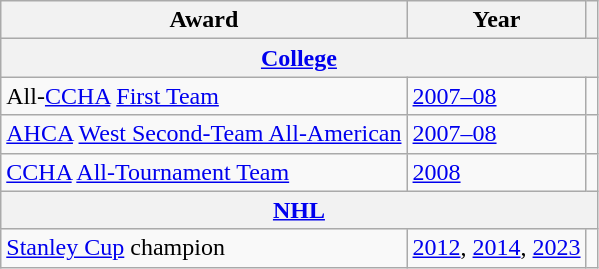<table class="wikitable">
<tr>
<th>Award</th>
<th>Year</th>
<th></th>
</tr>
<tr>
<th colspan="3"><a href='#'>College</a></th>
</tr>
<tr>
<td>All-<a href='#'>CCHA</a> <a href='#'>First Team</a></td>
<td><a href='#'>2007–08</a></td>
<td></td>
</tr>
<tr>
<td><a href='#'>AHCA</a> <a href='#'>West Second-Team All-American</a></td>
<td><a href='#'>2007–08</a></td>
<td></td>
</tr>
<tr>
<td><a href='#'>CCHA</a> <a href='#'>All-Tournament Team</a></td>
<td><a href='#'>2008</a></td>
<td></td>
</tr>
<tr>
<th colspan="3"><a href='#'>NHL</a></th>
</tr>
<tr>
<td><a href='#'>Stanley Cup</a> champion</td>
<td><a href='#'>2012</a>, <a href='#'>2014</a>, <a href='#'>2023</a></td>
<td></td>
</tr>
</table>
